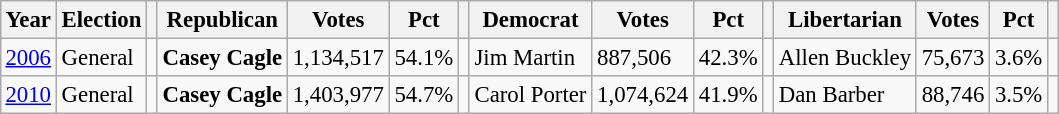<table class="wikitable" style="margin:0.5em ; font-size:95%">
<tr>
<th>Year</th>
<th>Election</th>
<th></th>
<th>Republican</th>
<th>Votes</th>
<th>Pct</th>
<th></th>
<th>Democrat</th>
<th>Votes</th>
<th>Pct</th>
<th></th>
<th>Libertarian</th>
<th>Votes</th>
<th>Pct</th>
<th></th>
</tr>
<tr>
<td><a href='#'>2006</a></td>
<td>General</td>
<td></td>
<td><strong>Casey Cagle</strong></td>
<td>1,134,517</td>
<td>54.1%</td>
<td></td>
<td>Jim Martin</td>
<td>887,506</td>
<td>42.3%</td>
<td></td>
<td>Allen Buckley</td>
<td>75,673</td>
<td>3.6%</td>
<td></td>
</tr>
<tr>
<td><a href='#'>2010</a></td>
<td>General</td>
<td></td>
<td><strong>Casey Cagle</strong></td>
<td>1,403,977</td>
<td>54.7%</td>
<td></td>
<td>Carol Porter</td>
<td>1,074,624</td>
<td>41.9%</td>
<td></td>
<td>Dan Barber</td>
<td>88,746</td>
<td>3.5%</td>
<td></td>
</tr>
</table>
